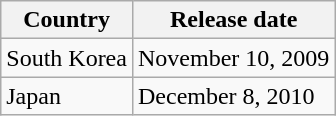<table class="wikitable">
<tr>
<th>Country</th>
<th>Release date</th>
</tr>
<tr>
<td>South Korea</td>
<td>November 10, 2009</td>
</tr>
<tr>
<td>Japan</td>
<td>December 8, 2010</td>
</tr>
</table>
